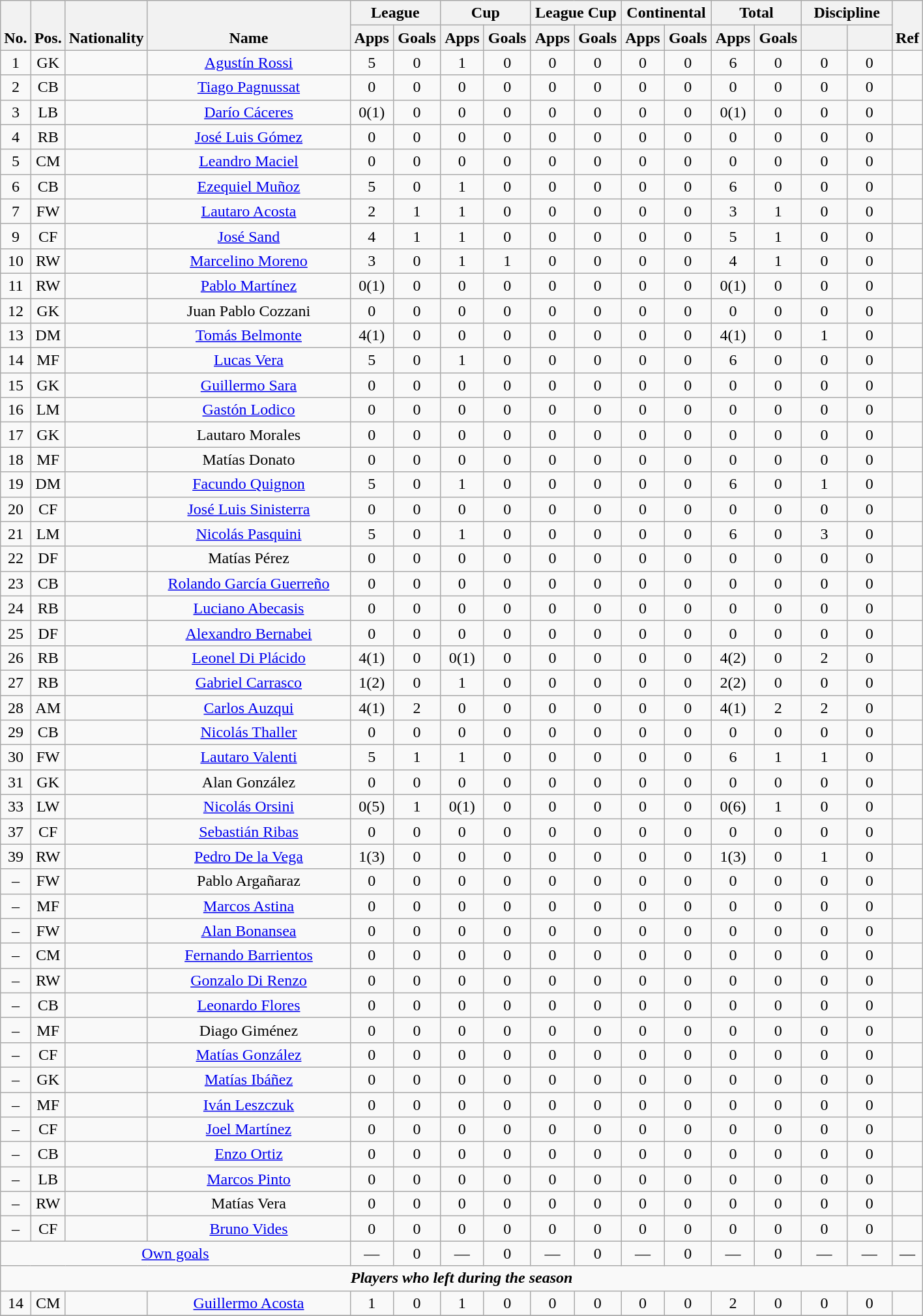<table class="wikitable" style="text-align:center">
<tr>
<th rowspan="2" valign="bottom">No.</th>
<th rowspan="2" valign="bottom">Pos.</th>
<th rowspan="2" valign="bottom">Nationality</th>
<th rowspan="2" valign="bottom" width="200">Name</th>
<th colspan="2" width="85">League</th>
<th colspan="2" width="85">Cup</th>
<th colspan="2" width="85">League Cup</th>
<th colspan="2" width="85">Continental</th>
<th colspan="2" width="85">Total</th>
<th colspan="2" width="85">Discipline</th>
<th rowspan="2" valign="bottom">Ref</th>
</tr>
<tr>
<th>Apps</th>
<th>Goals</th>
<th>Apps</th>
<th>Goals</th>
<th>Apps</th>
<th>Goals</th>
<th>Apps</th>
<th>Goals</th>
<th>Apps</th>
<th>Goals</th>
<th></th>
<th></th>
</tr>
<tr>
<td align="center">1</td>
<td align="center">GK</td>
<td align="center"></td>
<td align="center"><a href='#'>Agustín Rossi</a></td>
<td>5</td>
<td>0</td>
<td>1</td>
<td>0</td>
<td>0</td>
<td>0</td>
<td>0</td>
<td>0</td>
<td>6</td>
<td>0</td>
<td>0</td>
<td>0</td>
<td></td>
</tr>
<tr>
<td align="center">2</td>
<td align="center">CB</td>
<td align="center"></td>
<td align="center"><a href='#'>Tiago Pagnussat</a></td>
<td>0</td>
<td>0</td>
<td>0</td>
<td>0</td>
<td>0</td>
<td>0</td>
<td>0</td>
<td>0</td>
<td>0</td>
<td>0</td>
<td>0</td>
<td>0</td>
<td></td>
</tr>
<tr>
<td align="center">3</td>
<td align="center">LB</td>
<td align="center"></td>
<td align="center"><a href='#'>Darío Cáceres</a></td>
<td>0(1)</td>
<td>0</td>
<td>0</td>
<td>0</td>
<td>0</td>
<td>0</td>
<td>0</td>
<td>0</td>
<td>0(1)</td>
<td>0</td>
<td>0</td>
<td>0</td>
<td></td>
</tr>
<tr>
<td align="center">4</td>
<td align="center">RB</td>
<td align="center"></td>
<td align="center"><a href='#'>José Luis Gómez</a></td>
<td>0</td>
<td>0</td>
<td>0</td>
<td>0</td>
<td>0</td>
<td>0</td>
<td>0</td>
<td>0</td>
<td>0</td>
<td>0</td>
<td>0</td>
<td>0</td>
<td></td>
</tr>
<tr>
<td align="center">5</td>
<td align="center">CM</td>
<td align="center"></td>
<td align="center"><a href='#'>Leandro Maciel</a></td>
<td>0</td>
<td>0</td>
<td>0</td>
<td>0</td>
<td>0</td>
<td>0</td>
<td>0</td>
<td>0</td>
<td>0</td>
<td>0</td>
<td>0</td>
<td>0</td>
<td></td>
</tr>
<tr>
<td align="center">6</td>
<td align="center">CB</td>
<td align="center"></td>
<td align="center"><a href='#'>Ezequiel Muñoz</a></td>
<td>5</td>
<td>0</td>
<td>1</td>
<td>0</td>
<td>0</td>
<td>0</td>
<td>0</td>
<td>0</td>
<td>6</td>
<td>0</td>
<td>0</td>
<td>0</td>
<td></td>
</tr>
<tr>
<td align="center">7</td>
<td align="center">FW</td>
<td align="center"></td>
<td align="center"><a href='#'>Lautaro Acosta</a></td>
<td>2</td>
<td>1</td>
<td>1</td>
<td>0</td>
<td>0</td>
<td>0</td>
<td>0</td>
<td>0</td>
<td>3</td>
<td>1</td>
<td>0</td>
<td>0</td>
<td></td>
</tr>
<tr>
<td align="center">9</td>
<td align="center">CF</td>
<td align="center"></td>
<td align="center"><a href='#'>José Sand</a></td>
<td>4</td>
<td>1</td>
<td>1</td>
<td>0</td>
<td>0</td>
<td>0</td>
<td>0</td>
<td>0</td>
<td>5</td>
<td>1</td>
<td>0</td>
<td>0</td>
<td></td>
</tr>
<tr>
<td align="center">10</td>
<td align="center">RW</td>
<td align="center"></td>
<td align="center"><a href='#'>Marcelino Moreno</a></td>
<td>3</td>
<td>0</td>
<td>1</td>
<td>1</td>
<td>0</td>
<td>0</td>
<td>0</td>
<td>0</td>
<td>4</td>
<td>1</td>
<td>0</td>
<td>0</td>
<td></td>
</tr>
<tr>
<td align="center">11</td>
<td align="center">RW</td>
<td align="center"></td>
<td align="center"><a href='#'>Pablo Martínez</a></td>
<td>0(1)</td>
<td>0</td>
<td>0</td>
<td>0</td>
<td>0</td>
<td>0</td>
<td>0</td>
<td>0</td>
<td>0(1)</td>
<td>0</td>
<td>0</td>
<td>0</td>
<td></td>
</tr>
<tr>
<td align="center">12</td>
<td align="center">GK</td>
<td align="center"></td>
<td align="center">Juan Pablo Cozzani</td>
<td>0</td>
<td>0</td>
<td>0</td>
<td>0</td>
<td>0</td>
<td>0</td>
<td>0</td>
<td>0</td>
<td>0</td>
<td>0</td>
<td>0</td>
<td>0</td>
<td></td>
</tr>
<tr>
<td align="center">13</td>
<td align="center">DM</td>
<td align="center"></td>
<td align="center"><a href='#'>Tomás Belmonte</a></td>
<td>4(1)</td>
<td>0</td>
<td>0</td>
<td>0</td>
<td>0</td>
<td>0</td>
<td>0</td>
<td>0</td>
<td>4(1)</td>
<td>0</td>
<td>1</td>
<td>0</td>
<td></td>
</tr>
<tr>
<td align="center">14</td>
<td align="center">MF</td>
<td align="center"></td>
<td align="center"><a href='#'>Lucas Vera</a></td>
<td>5</td>
<td>0</td>
<td>1</td>
<td>0</td>
<td>0</td>
<td>0</td>
<td>0</td>
<td>0</td>
<td>6</td>
<td>0</td>
<td>0</td>
<td>0</td>
<td></td>
</tr>
<tr>
<td align="center">15</td>
<td align="center">GK</td>
<td align="center"></td>
<td align="center"><a href='#'>Guillermo Sara</a></td>
<td>0</td>
<td>0</td>
<td>0</td>
<td>0</td>
<td>0</td>
<td>0</td>
<td>0</td>
<td>0</td>
<td>0</td>
<td>0</td>
<td>0</td>
<td>0</td>
<td></td>
</tr>
<tr>
<td align="center">16</td>
<td align="center">LM</td>
<td align="center"></td>
<td align="center"><a href='#'>Gastón Lodico</a></td>
<td>0</td>
<td>0</td>
<td>0</td>
<td>0</td>
<td>0</td>
<td>0</td>
<td>0</td>
<td>0</td>
<td>0</td>
<td>0</td>
<td>0</td>
<td>0</td>
<td></td>
</tr>
<tr>
<td align="center">17</td>
<td align="center">GK</td>
<td align="center"></td>
<td align="center">Lautaro Morales</td>
<td>0</td>
<td>0</td>
<td>0</td>
<td>0</td>
<td>0</td>
<td>0</td>
<td>0</td>
<td>0</td>
<td>0</td>
<td>0</td>
<td>0</td>
<td>0</td>
<td></td>
</tr>
<tr>
<td align="center">18</td>
<td align="center">MF</td>
<td align="center"></td>
<td align="center">Matías Donato</td>
<td>0</td>
<td>0</td>
<td>0</td>
<td>0</td>
<td>0</td>
<td>0</td>
<td>0</td>
<td>0</td>
<td>0</td>
<td>0</td>
<td>0</td>
<td>0</td>
<td></td>
</tr>
<tr>
<td align="center">19</td>
<td align="center">DM</td>
<td align="center"></td>
<td align="center"><a href='#'>Facundo Quignon</a></td>
<td>5</td>
<td>0</td>
<td>1</td>
<td>0</td>
<td>0</td>
<td>0</td>
<td>0</td>
<td>0</td>
<td>6</td>
<td>0</td>
<td>1</td>
<td>0</td>
<td></td>
</tr>
<tr>
<td align="center">20</td>
<td align="center">CF</td>
<td align="center"></td>
<td align="center"><a href='#'>José Luis Sinisterra</a></td>
<td>0</td>
<td>0</td>
<td>0</td>
<td>0</td>
<td>0</td>
<td>0</td>
<td>0</td>
<td>0</td>
<td>0</td>
<td>0</td>
<td>0</td>
<td>0</td>
<td></td>
</tr>
<tr>
<td align="center">21</td>
<td align="center">LM</td>
<td align="center"></td>
<td align="center"><a href='#'>Nicolás Pasquini</a></td>
<td>5</td>
<td>0</td>
<td>1</td>
<td>0</td>
<td>0</td>
<td>0</td>
<td>0</td>
<td>0</td>
<td>6</td>
<td>0</td>
<td>3</td>
<td>0</td>
<td></td>
</tr>
<tr>
<td align="center">22</td>
<td align="center">DF</td>
<td align="center"></td>
<td align="center">Matías Pérez</td>
<td>0</td>
<td>0</td>
<td>0</td>
<td>0</td>
<td>0</td>
<td>0</td>
<td>0</td>
<td>0</td>
<td>0</td>
<td>0</td>
<td>0</td>
<td>0</td>
<td></td>
</tr>
<tr>
<td align="center">23</td>
<td align="center">CB</td>
<td align="center"></td>
<td align="center"><a href='#'>Rolando García Guerreño</a></td>
<td>0</td>
<td>0</td>
<td>0</td>
<td>0</td>
<td>0</td>
<td>0</td>
<td>0</td>
<td>0</td>
<td>0</td>
<td>0</td>
<td>0</td>
<td>0</td>
<td></td>
</tr>
<tr>
<td align="center">24</td>
<td align="center">RB</td>
<td align="center"></td>
<td align="center"><a href='#'>Luciano Abecasis</a></td>
<td>0</td>
<td>0</td>
<td>0</td>
<td>0</td>
<td>0</td>
<td>0</td>
<td>0</td>
<td>0</td>
<td>0</td>
<td>0</td>
<td>0</td>
<td>0</td>
<td></td>
</tr>
<tr>
<td align="center">25</td>
<td align="center">DF</td>
<td align="center"></td>
<td align="center"><a href='#'>Alexandro Bernabei</a></td>
<td>0</td>
<td>0</td>
<td>0</td>
<td>0</td>
<td>0</td>
<td>0</td>
<td>0</td>
<td>0</td>
<td>0</td>
<td>0</td>
<td>0</td>
<td>0</td>
<td></td>
</tr>
<tr>
<td align="center">26</td>
<td align="center">RB</td>
<td align="center"></td>
<td align="center"><a href='#'>Leonel Di Plácido</a></td>
<td>4(1)</td>
<td>0</td>
<td>0(1)</td>
<td>0</td>
<td>0</td>
<td>0</td>
<td>0</td>
<td>0</td>
<td>4(2)</td>
<td>0</td>
<td>2</td>
<td>0</td>
<td></td>
</tr>
<tr>
<td align="center">27</td>
<td align="center">RB</td>
<td align="center"></td>
<td align="center"><a href='#'>Gabriel Carrasco</a></td>
<td>1(2)</td>
<td>0</td>
<td>1</td>
<td>0</td>
<td>0</td>
<td>0</td>
<td>0</td>
<td>0</td>
<td>2(2)</td>
<td>0</td>
<td>0</td>
<td>0</td>
<td></td>
</tr>
<tr>
<td align="center">28</td>
<td align="center">AM</td>
<td align="center"></td>
<td align="center"><a href='#'>Carlos Auzqui</a></td>
<td>4(1)</td>
<td>2</td>
<td>0</td>
<td>0</td>
<td>0</td>
<td>0</td>
<td>0</td>
<td>0</td>
<td>4(1)</td>
<td>2</td>
<td>2</td>
<td>0</td>
<td></td>
</tr>
<tr>
<td align="center">29</td>
<td align="center">CB</td>
<td align="center"></td>
<td align="center"><a href='#'>Nicolás Thaller</a></td>
<td>0</td>
<td>0</td>
<td>0</td>
<td>0</td>
<td>0</td>
<td>0</td>
<td>0</td>
<td>0</td>
<td>0</td>
<td>0</td>
<td>0</td>
<td>0</td>
<td></td>
</tr>
<tr>
<td align="center">30</td>
<td align="center">FW</td>
<td align="center"></td>
<td align="center"><a href='#'>Lautaro Valenti</a></td>
<td>5</td>
<td>1</td>
<td>1</td>
<td>0</td>
<td>0</td>
<td>0</td>
<td>0</td>
<td>0</td>
<td>6</td>
<td>1</td>
<td>1</td>
<td>0</td>
<td></td>
</tr>
<tr>
<td align="center">31</td>
<td align="center">GK</td>
<td align="center"></td>
<td align="center">Alan González</td>
<td>0</td>
<td>0</td>
<td>0</td>
<td>0</td>
<td>0</td>
<td>0</td>
<td>0</td>
<td>0</td>
<td>0</td>
<td>0</td>
<td>0</td>
<td>0</td>
<td></td>
</tr>
<tr>
<td align="center">33</td>
<td align="center">LW</td>
<td align="center"></td>
<td align="center"><a href='#'>Nicolás Orsini</a></td>
<td>0(5)</td>
<td>1</td>
<td>0(1)</td>
<td>0</td>
<td>0</td>
<td>0</td>
<td>0</td>
<td>0</td>
<td>0(6)</td>
<td>1</td>
<td>0</td>
<td>0</td>
<td></td>
</tr>
<tr>
<td align="center">37</td>
<td align="center">CF</td>
<td align="center"></td>
<td align="center"><a href='#'>Sebastián Ribas</a></td>
<td>0</td>
<td>0</td>
<td>0</td>
<td>0</td>
<td>0</td>
<td>0</td>
<td>0</td>
<td>0</td>
<td>0</td>
<td>0</td>
<td>0</td>
<td>0</td>
<td></td>
</tr>
<tr>
<td align="center">39</td>
<td align="center">RW</td>
<td align="center"></td>
<td align="center"><a href='#'>Pedro De la Vega</a></td>
<td>1(3)</td>
<td>0</td>
<td>0</td>
<td>0</td>
<td>0</td>
<td>0</td>
<td>0</td>
<td>0</td>
<td>1(3)</td>
<td>0</td>
<td>1</td>
<td>0</td>
<td></td>
</tr>
<tr>
<td align="center">–</td>
<td align="center">FW</td>
<td align="center"></td>
<td align="center">Pablo Argañaraz</td>
<td>0</td>
<td>0</td>
<td>0</td>
<td>0</td>
<td>0</td>
<td>0</td>
<td>0</td>
<td>0</td>
<td>0</td>
<td>0</td>
<td>0</td>
<td>0</td>
<td></td>
</tr>
<tr>
<td align="center">–</td>
<td align="center">MF</td>
<td align="center"></td>
<td align="center"><a href='#'>Marcos Astina</a></td>
<td>0</td>
<td>0</td>
<td>0</td>
<td>0</td>
<td>0</td>
<td>0</td>
<td>0</td>
<td>0</td>
<td>0</td>
<td>0</td>
<td>0</td>
<td>0</td>
<td></td>
</tr>
<tr>
<td align="center">–</td>
<td align="center">FW</td>
<td align="center"></td>
<td align="center"><a href='#'>Alan Bonansea</a></td>
<td>0</td>
<td>0</td>
<td>0</td>
<td>0</td>
<td>0</td>
<td>0</td>
<td>0</td>
<td>0</td>
<td>0</td>
<td>0</td>
<td>0</td>
<td>0</td>
<td></td>
</tr>
<tr>
<td align="center">–</td>
<td align="center">CM</td>
<td align="center"></td>
<td align="center"><a href='#'>Fernando Barrientos</a></td>
<td>0</td>
<td>0</td>
<td>0</td>
<td>0</td>
<td>0</td>
<td>0</td>
<td>0</td>
<td>0</td>
<td>0</td>
<td>0</td>
<td>0</td>
<td>0</td>
<td></td>
</tr>
<tr>
<td align="center">–</td>
<td align="center">RW</td>
<td align="center"></td>
<td align="center"><a href='#'>Gonzalo Di Renzo</a></td>
<td>0</td>
<td>0</td>
<td>0</td>
<td>0</td>
<td>0</td>
<td>0</td>
<td>0</td>
<td>0</td>
<td>0</td>
<td>0</td>
<td>0</td>
<td>0</td>
<td></td>
</tr>
<tr>
<td align="center">–</td>
<td align="center">CB</td>
<td align="center"></td>
<td align="center"><a href='#'>Leonardo Flores</a></td>
<td>0</td>
<td>0</td>
<td>0</td>
<td>0</td>
<td>0</td>
<td>0</td>
<td>0</td>
<td>0</td>
<td>0</td>
<td>0</td>
<td>0</td>
<td>0</td>
<td></td>
</tr>
<tr>
<td align="center">–</td>
<td align="center">MF</td>
<td align="center"></td>
<td align="center">Diago Giménez</td>
<td>0</td>
<td>0</td>
<td>0</td>
<td>0</td>
<td>0</td>
<td>0</td>
<td>0</td>
<td>0</td>
<td>0</td>
<td>0</td>
<td>0</td>
<td>0</td>
<td></td>
</tr>
<tr>
<td align="center">–</td>
<td align="center">CF</td>
<td align="center"></td>
<td align="center"><a href='#'>Matías González</a></td>
<td>0</td>
<td>0</td>
<td>0</td>
<td>0</td>
<td>0</td>
<td>0</td>
<td>0</td>
<td>0</td>
<td>0</td>
<td>0</td>
<td>0</td>
<td>0</td>
<td></td>
</tr>
<tr>
<td align="center">–</td>
<td align="center">GK</td>
<td align="center"></td>
<td align="center"><a href='#'>Matías Ibáñez</a></td>
<td>0</td>
<td>0</td>
<td>0</td>
<td>0</td>
<td>0</td>
<td>0</td>
<td>0</td>
<td>0</td>
<td>0</td>
<td>0</td>
<td>0</td>
<td>0</td>
<td></td>
</tr>
<tr>
<td align="center">–</td>
<td align="center">MF</td>
<td align="center"></td>
<td align="center"><a href='#'>Iván Leszczuk</a></td>
<td>0</td>
<td>0</td>
<td>0</td>
<td>0</td>
<td>0</td>
<td>0</td>
<td>0</td>
<td>0</td>
<td>0</td>
<td>0</td>
<td>0</td>
<td>0</td>
<td></td>
</tr>
<tr>
<td align="center">–</td>
<td align="center">CF</td>
<td align="center"></td>
<td align="center"><a href='#'>Joel Martínez</a></td>
<td>0</td>
<td>0</td>
<td>0</td>
<td>0</td>
<td>0</td>
<td>0</td>
<td>0</td>
<td>0</td>
<td>0</td>
<td>0</td>
<td>0</td>
<td>0</td>
<td></td>
</tr>
<tr>
<td align="center">–</td>
<td align="center">CB</td>
<td align="center"></td>
<td align="center"><a href='#'>Enzo Ortiz</a></td>
<td>0</td>
<td>0</td>
<td>0</td>
<td>0</td>
<td>0</td>
<td>0</td>
<td>0</td>
<td>0</td>
<td>0</td>
<td>0</td>
<td>0</td>
<td>0</td>
<td></td>
</tr>
<tr>
<td align="center">–</td>
<td align="center">LB</td>
<td align="center"></td>
<td align="center"><a href='#'>Marcos Pinto</a></td>
<td>0</td>
<td>0</td>
<td>0</td>
<td>0</td>
<td>0</td>
<td>0</td>
<td>0</td>
<td>0</td>
<td>0</td>
<td>0</td>
<td>0</td>
<td>0</td>
<td></td>
</tr>
<tr>
<td align="center">–</td>
<td align="center">RW</td>
<td align="center"></td>
<td align="center">Matías Vera</td>
<td>0</td>
<td>0</td>
<td>0</td>
<td>0</td>
<td>0</td>
<td>0</td>
<td>0</td>
<td>0</td>
<td>0</td>
<td>0</td>
<td>0</td>
<td>0</td>
<td></td>
</tr>
<tr>
<td align="center">–</td>
<td align="center">CF</td>
<td align="center"></td>
<td align="center"><a href='#'>Bruno Vides</a></td>
<td>0</td>
<td>0</td>
<td>0</td>
<td>0</td>
<td>0</td>
<td>0</td>
<td>0</td>
<td>0</td>
<td>0</td>
<td>0</td>
<td>0</td>
<td>0</td>
<td></td>
</tr>
<tr>
<td colspan="4" align="center"><a href='#'>Own goals</a></td>
<td>—</td>
<td>0</td>
<td>—</td>
<td>0</td>
<td>—</td>
<td>0</td>
<td>—</td>
<td>0</td>
<td>—</td>
<td>0</td>
<td>—</td>
<td>—</td>
<td>—</td>
</tr>
<tr>
<td colspan="17" align="center"><strong><em>Players who left during the season</em></strong></td>
</tr>
<tr>
<td align="center">14</td>
<td align="center">CM</td>
<td align="center"></td>
<td align="center"><a href='#'>Guillermo Acosta</a></td>
<td>1</td>
<td>0</td>
<td>1</td>
<td>0</td>
<td>0</td>
<td>0</td>
<td>0</td>
<td>0</td>
<td>2</td>
<td>0</td>
<td>0</td>
<td>0</td>
<td></td>
</tr>
<tr>
</tr>
</table>
